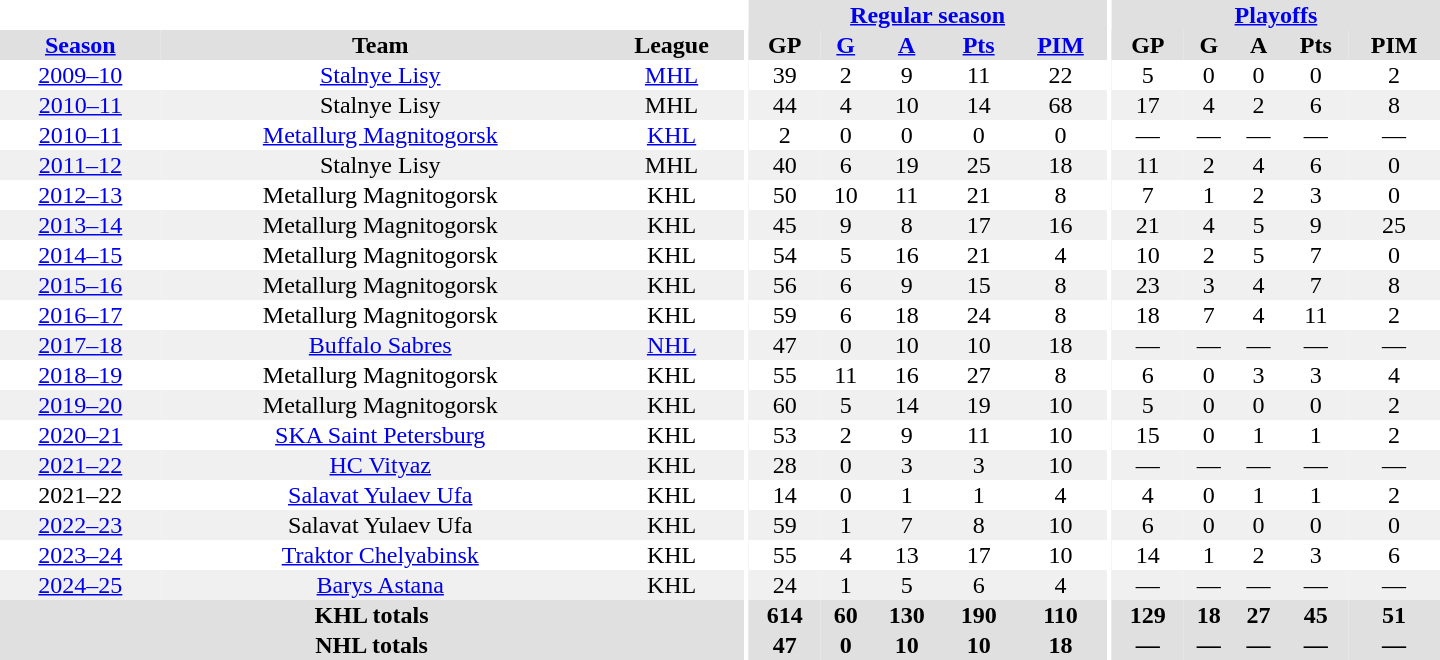<table border="0" cellpadding="1" cellspacing="0" style="text-align:center; width:60em">
<tr bgcolor="#e0e0e0">
<th colspan="3" bgcolor="#ffffff"></th>
<th rowspan="99" bgcolor="#ffffff"></th>
<th colspan="5"><a href='#'>Regular season</a></th>
<th rowspan="99" bgcolor="#ffffff"></th>
<th colspan="5"><a href='#'>Playoffs</a></th>
</tr>
<tr bgcolor="#e0e0e0">
<th><a href='#'>Season</a></th>
<th>Team</th>
<th>League</th>
<th>GP</th>
<th><a href='#'>G</a></th>
<th><a href='#'>A</a></th>
<th><a href='#'>Pts</a></th>
<th><a href='#'>PIM</a></th>
<th>GP</th>
<th>G</th>
<th>A</th>
<th>Pts</th>
<th>PIM</th>
</tr>
<tr>
<td><a href='#'>2009–10</a></td>
<td><a href='#'>Stalnye Lisy</a></td>
<td><a href='#'>MHL</a></td>
<td>39</td>
<td>2</td>
<td>9</td>
<td>11</td>
<td>22</td>
<td>5</td>
<td>0</td>
<td>0</td>
<td>0</td>
<td>2</td>
</tr>
<tr bgcolor="#f0f0f0">
<td><a href='#'>2010–11</a></td>
<td>Stalnye Lisy</td>
<td>MHL</td>
<td>44</td>
<td>4</td>
<td>10</td>
<td>14</td>
<td>68</td>
<td>17</td>
<td>4</td>
<td>2</td>
<td>6</td>
<td>8</td>
</tr>
<tr>
<td><a href='#'>2010–11</a></td>
<td><a href='#'>Metallurg Magnitogorsk</a></td>
<td><a href='#'>KHL</a></td>
<td>2</td>
<td>0</td>
<td>0</td>
<td>0</td>
<td>0</td>
<td>—</td>
<td>—</td>
<td>—</td>
<td>—</td>
<td>—</td>
</tr>
<tr bgcolor="#f0f0f0">
<td><a href='#'>2011–12</a></td>
<td>Stalnye Lisy</td>
<td>MHL</td>
<td>40</td>
<td>6</td>
<td>19</td>
<td>25</td>
<td>18</td>
<td>11</td>
<td>2</td>
<td>4</td>
<td>6</td>
<td>0</td>
</tr>
<tr>
<td><a href='#'>2012–13</a></td>
<td>Metallurg Magnitogorsk</td>
<td>KHL</td>
<td>50</td>
<td>10</td>
<td>11</td>
<td>21</td>
<td>8</td>
<td>7</td>
<td>1</td>
<td>2</td>
<td>3</td>
<td>0</td>
</tr>
<tr bgcolor="#f0f0f0">
<td><a href='#'>2013–14</a></td>
<td>Metallurg Magnitogorsk</td>
<td>KHL</td>
<td>45</td>
<td>9</td>
<td>8</td>
<td>17</td>
<td>16</td>
<td>21</td>
<td>4</td>
<td>5</td>
<td>9</td>
<td>25</td>
</tr>
<tr>
<td><a href='#'>2014–15</a></td>
<td>Metallurg Magnitogorsk</td>
<td>KHL</td>
<td>54</td>
<td>5</td>
<td>16</td>
<td>21</td>
<td>4</td>
<td>10</td>
<td>2</td>
<td>5</td>
<td>7</td>
<td>0</td>
</tr>
<tr bgcolor="#f0f0f0">
<td><a href='#'>2015–16</a></td>
<td>Metallurg Magnitogorsk</td>
<td>KHL</td>
<td>56</td>
<td>6</td>
<td>9</td>
<td>15</td>
<td>8</td>
<td>23</td>
<td>3</td>
<td>4</td>
<td>7</td>
<td>8</td>
</tr>
<tr>
<td><a href='#'>2016–17</a></td>
<td>Metallurg Magnitogorsk</td>
<td>KHL</td>
<td>59</td>
<td>6</td>
<td>18</td>
<td>24</td>
<td>8</td>
<td>18</td>
<td>7</td>
<td>4</td>
<td>11</td>
<td>2</td>
</tr>
<tr bgcolor="#f0f0f0">
<td><a href='#'>2017–18</a></td>
<td><a href='#'>Buffalo Sabres</a></td>
<td><a href='#'>NHL</a></td>
<td>47</td>
<td>0</td>
<td>10</td>
<td>10</td>
<td>18</td>
<td>—</td>
<td>—</td>
<td>—</td>
<td>—</td>
<td>—</td>
</tr>
<tr>
<td><a href='#'>2018–19</a></td>
<td>Metallurg Magnitogorsk</td>
<td>KHL</td>
<td>55</td>
<td>11</td>
<td>16</td>
<td>27</td>
<td>8</td>
<td>6</td>
<td>0</td>
<td>3</td>
<td>3</td>
<td>4</td>
</tr>
<tr bgcolor="#f0f0f0">
<td><a href='#'>2019–20</a></td>
<td>Metallurg Magnitogorsk</td>
<td>KHL</td>
<td>60</td>
<td>5</td>
<td>14</td>
<td>19</td>
<td>10</td>
<td>5</td>
<td>0</td>
<td>0</td>
<td>0</td>
<td>2</td>
</tr>
<tr>
<td><a href='#'>2020–21</a></td>
<td><a href='#'>SKA Saint Petersburg</a></td>
<td>KHL</td>
<td>53</td>
<td>2</td>
<td>9</td>
<td>11</td>
<td>10</td>
<td>15</td>
<td>0</td>
<td>1</td>
<td>1</td>
<td>2</td>
</tr>
<tr bgcolor="#f0f0f0">
<td><a href='#'>2021–22</a></td>
<td><a href='#'>HC Vityaz</a></td>
<td>KHL</td>
<td>28</td>
<td>0</td>
<td>3</td>
<td>3</td>
<td>10</td>
<td>—</td>
<td>—</td>
<td>—</td>
<td>—</td>
<td>—</td>
</tr>
<tr>
<td>2021–22</td>
<td><a href='#'>Salavat Yulaev Ufa</a></td>
<td>KHL</td>
<td>14</td>
<td>0</td>
<td>1</td>
<td>1</td>
<td>4</td>
<td>4</td>
<td>0</td>
<td>1</td>
<td>1</td>
<td>2</td>
</tr>
<tr bgcolor="#f0f0f0">
<td><a href='#'>2022–23</a></td>
<td>Salavat Yulaev Ufa</td>
<td>KHL</td>
<td>59</td>
<td>1</td>
<td>7</td>
<td>8</td>
<td>10</td>
<td>6</td>
<td>0</td>
<td>0</td>
<td>0</td>
<td>0</td>
</tr>
<tr>
<td><a href='#'>2023–24</a></td>
<td><a href='#'>Traktor Chelyabinsk</a></td>
<td>KHL</td>
<td>55</td>
<td>4</td>
<td>13</td>
<td>17</td>
<td>10</td>
<td>14</td>
<td>1</td>
<td>2</td>
<td>3</td>
<td>6</td>
</tr>
<tr bgcolor="#f0f0f0">
<td><a href='#'>2024–25</a></td>
<td><a href='#'>Barys Astana</a></td>
<td>KHL</td>
<td>24</td>
<td>1</td>
<td>5</td>
<td>6</td>
<td>4</td>
<td>—</td>
<td>—</td>
<td>—</td>
<td>—</td>
<td>—</td>
</tr>
<tr bgcolor="#e0e0e0">
<th colspan="3">KHL totals</th>
<th>614</th>
<th>60</th>
<th>130</th>
<th>190</th>
<th>110</th>
<th>129</th>
<th>18</th>
<th>27</th>
<th>45</th>
<th>51</th>
</tr>
<tr bgcolor="#e0e0e0">
<th colspan="3">NHL totals</th>
<th>47</th>
<th>0</th>
<th>10</th>
<th>10</th>
<th>18</th>
<th>—</th>
<th>—</th>
<th>—</th>
<th>—</th>
<th>—</th>
</tr>
</table>
